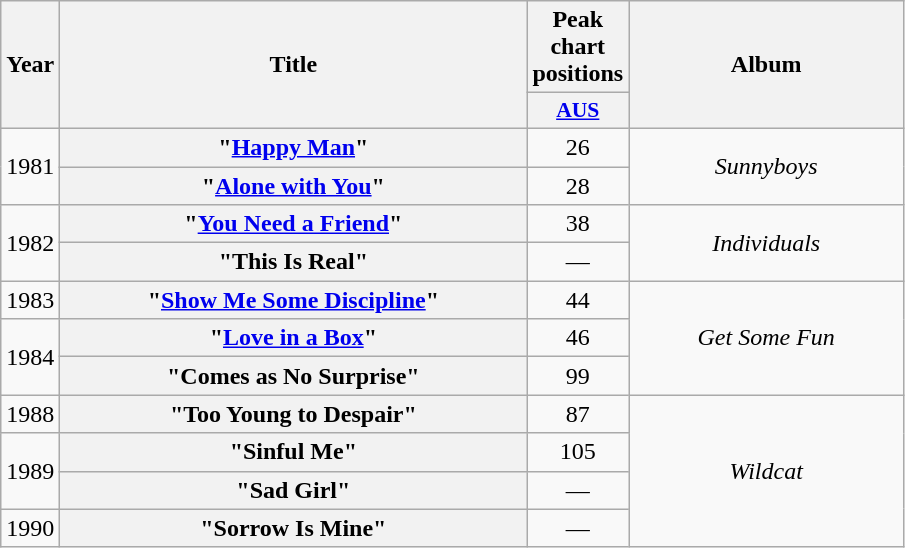<table class="wikitable plainrowheaders" style="text-align:center;" border="1">
<tr>
<th scope="col" rowspan="2" style="width:1em;">Year</th>
<th scope="col" rowspan="2" style="width:19em;">Title</th>
<th scope="col" colspan="1">Peak chart positions</th>
<th scope="col" rowspan="2" style="width:11em;">Album</th>
</tr>
<tr>
<th scope="col" style="width:3em; font-size:90%"><a href='#'>AUS</a><br></th>
</tr>
<tr>
<td rowspan="2">1981</td>
<th scope="row">"<a href='#'>Happy Man</a>"</th>
<td>26</td>
<td rowspan="2"><em>Sunnyboys</em></td>
</tr>
<tr>
<th scope="row">"<a href='#'>Alone with You</a>"</th>
<td>28</td>
</tr>
<tr>
<td rowspan="2">1982</td>
<th scope="row">"<a href='#'>You Need a Friend</a>"</th>
<td>38</td>
<td rowspan="2"><em>Individuals</em></td>
</tr>
<tr>
<th scope="row">"This Is Real"</th>
<td>—</td>
</tr>
<tr>
<td>1983</td>
<th scope="row">"<a href='#'>Show Me Some Discipline</a>"</th>
<td>44</td>
<td rowspan="3"><em>Get Some Fun</em></td>
</tr>
<tr>
<td rowspan="2">1984</td>
<th scope="row">"<a href='#'>Love in a Box</a>"</th>
<td>46</td>
</tr>
<tr>
<th scope="row">"Comes as No Surprise"</th>
<td>99</td>
</tr>
<tr>
<td>1988</td>
<th scope="row">"Too Young to Despair"</th>
<td>87</td>
<td rowspan="4"><em>Wildcat</em></td>
</tr>
<tr>
<td rowspan="2">1989</td>
<th scope="row">"Sinful Me"</th>
<td>105</td>
</tr>
<tr>
<th scope="row">"Sad Girl"</th>
<td>—</td>
</tr>
<tr>
<td>1990</td>
<th scope="row">"Sorrow Is Mine"</th>
<td>—</td>
</tr>
</table>
